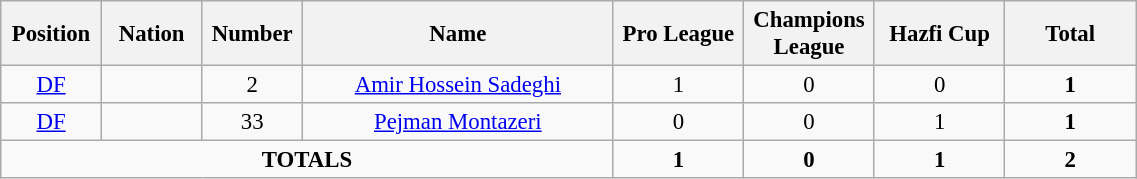<table class="wikitable" style="font-size: 95%; text-align: center;">
<tr>
<th width=60>Position</th>
<th width=60>Nation</th>
<th width=60>Number</th>
<th width=200>Name</th>
<th width=80>Pro League</th>
<th width=80>Champions League</th>
<th width=80>Hazfi Cup</th>
<th width=80>Total</th>
</tr>
<tr>
<td><a href='#'>DF</a></td>
<td></td>
<td>2</td>
<td><a href='#'>Amir Hossein Sadeghi</a></td>
<td>1</td>
<td>0</td>
<td>0</td>
<td><strong>1</strong></td>
</tr>
<tr>
<td><a href='#'>DF</a></td>
<td></td>
<td>33</td>
<td><a href='#'>Pejman Montazeri</a></td>
<td>0</td>
<td>0</td>
<td>1</td>
<td><strong>1</strong></td>
</tr>
<tr>
<td colspan="4"><strong>TOTALS</strong></td>
<td><strong>1</strong></td>
<td><strong>0</strong></td>
<td><strong>1</strong></td>
<td><strong>2</strong></td>
</tr>
</table>
